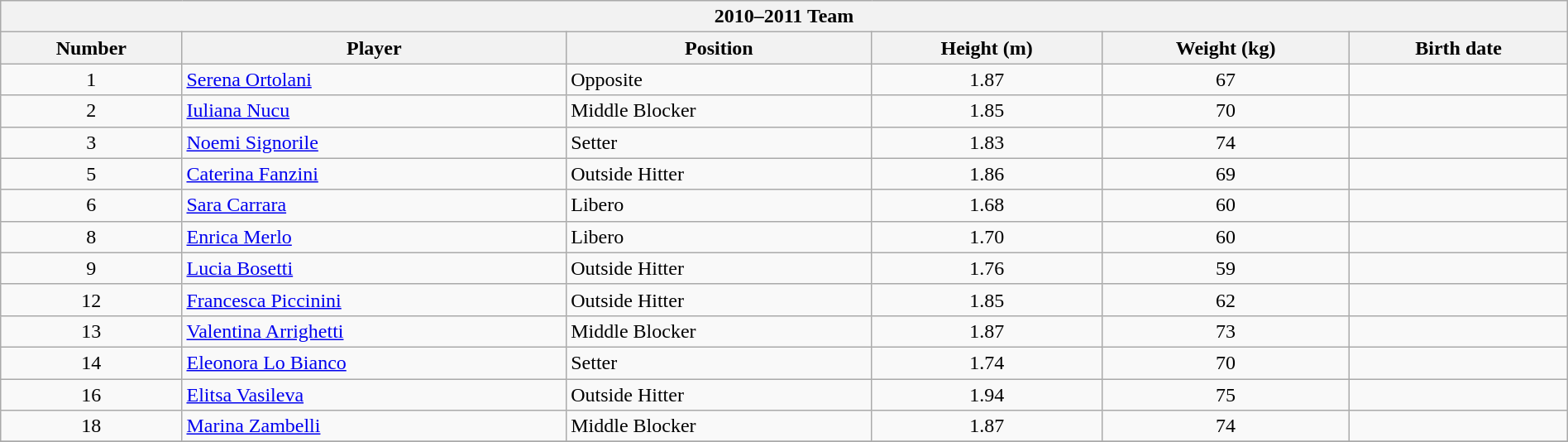<table class="wikitable" style="width:100%;">
<tr>
<th colspan=6><strong>2010–2011 Team</strong></th>
</tr>
<tr>
<th>Number</th>
<th>Player</th>
<th>Position</th>
<th>Height (m)</th>
<th>Weight (kg)</th>
<th>Birth date</th>
</tr>
<tr>
<td align=center>1</td>
<td> <a href='#'>Serena Ortolani</a></td>
<td>Opposite</td>
<td align=center>1.87</td>
<td align=center>67</td>
<td></td>
</tr>
<tr>
<td align=center>2</td>
<td> <a href='#'>Iuliana Nucu</a></td>
<td>Middle Blocker</td>
<td align=center>1.85</td>
<td align=center>70</td>
<td></td>
</tr>
<tr>
<td align=center>3</td>
<td> <a href='#'>Noemi Signorile</a></td>
<td>Setter</td>
<td align=center>1.83</td>
<td align=center>74</td>
<td></td>
</tr>
<tr>
<td align=center>5</td>
<td> <a href='#'>Caterina Fanzini</a></td>
<td>Outside Hitter</td>
<td align=center>1.86</td>
<td align=center>69</td>
<td></td>
</tr>
<tr>
<td align=center>6</td>
<td> <a href='#'>Sara Carrara</a></td>
<td>Libero</td>
<td align=center>1.68</td>
<td align=center>60</td>
<td></td>
</tr>
<tr>
<td align=center>8</td>
<td> <a href='#'>Enrica Merlo</a></td>
<td>Libero</td>
<td align=center>1.70</td>
<td align=center>60</td>
<td></td>
</tr>
<tr>
<td align=center>9</td>
<td> <a href='#'>Lucia Bosetti</a></td>
<td>Outside Hitter</td>
<td align=center>1.76</td>
<td align=center>59</td>
<td></td>
</tr>
<tr>
<td align=center>12</td>
<td> <a href='#'>Francesca Piccinini</a></td>
<td>Outside Hitter</td>
<td align=center>1.85</td>
<td align=center>62</td>
<td></td>
</tr>
<tr>
<td align=center>13</td>
<td> <a href='#'>Valentina Arrighetti</a></td>
<td>Middle Blocker</td>
<td align=center>1.87</td>
<td align=center>73</td>
<td></td>
</tr>
<tr>
<td align=center>14</td>
<td> <a href='#'>Eleonora Lo Bianco</a></td>
<td>Setter</td>
<td align=center>1.74</td>
<td align=center>70</td>
<td></td>
</tr>
<tr>
<td align=center>16</td>
<td> <a href='#'>Elitsa Vasileva</a></td>
<td>Outside Hitter</td>
<td align=center>1.94</td>
<td align=center>75</td>
<td></td>
</tr>
<tr>
<td align=center>18</td>
<td> <a href='#'>Marina Zambelli</a></td>
<td>Middle Blocker</td>
<td align=center>1.87</td>
<td align=center>74</td>
<td></td>
</tr>
<tr>
</tr>
</table>
